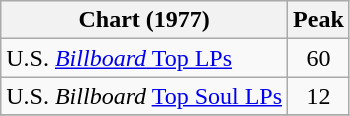<table class="wikitable">
<tr>
<th>Chart (1977)</th>
<th>Peak<br></th>
</tr>
<tr>
<td>U.S. <a href='#'><em>Billboard</em> Top LPs</a></td>
<td align="center">60</td>
</tr>
<tr>
<td>U.S. <em>Billboard</em> <a href='#'>Top Soul LPs</a></td>
<td align="center">12</td>
</tr>
<tr>
</tr>
</table>
